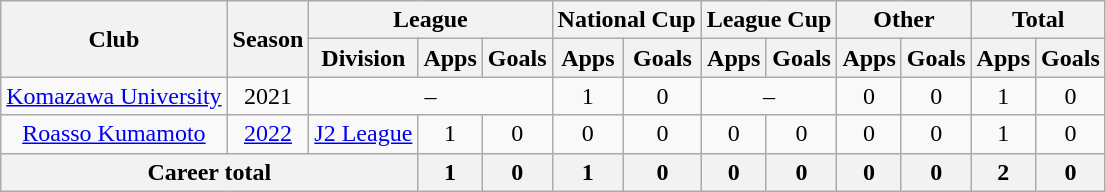<table class="wikitable" style="text-align: center">
<tr>
<th rowspan="2">Club</th>
<th rowspan="2">Season</th>
<th colspan="3">League</th>
<th colspan="2">National Cup</th>
<th colspan="2">League Cup</th>
<th colspan="2">Other</th>
<th colspan="2">Total</th>
</tr>
<tr>
<th>Division</th>
<th>Apps</th>
<th>Goals</th>
<th>Apps</th>
<th>Goals</th>
<th>Apps</th>
<th>Goals</th>
<th>Apps</th>
<th>Goals</th>
<th>Apps</th>
<th>Goals</th>
</tr>
<tr>
<td><a href='#'>Komazawa University</a></td>
<td>2021</td>
<td colspan="3">–</td>
<td>1</td>
<td>0</td>
<td colspan="2">–</td>
<td>0</td>
<td>0</td>
<td>1</td>
<td>0</td>
</tr>
<tr>
<td><a href='#'>Roasso Kumamoto</a></td>
<td><a href='#'>2022</a></td>
<td><a href='#'>J2 League</a></td>
<td>1</td>
<td>0</td>
<td>0</td>
<td>0</td>
<td>0</td>
<td>0</td>
<td>0</td>
<td>0</td>
<td>1</td>
<td>0</td>
</tr>
<tr>
<th colspan=3>Career total</th>
<th>1</th>
<th>0</th>
<th>1</th>
<th>0</th>
<th>0</th>
<th>0</th>
<th>0</th>
<th>0</th>
<th>2</th>
<th>0</th>
</tr>
</table>
